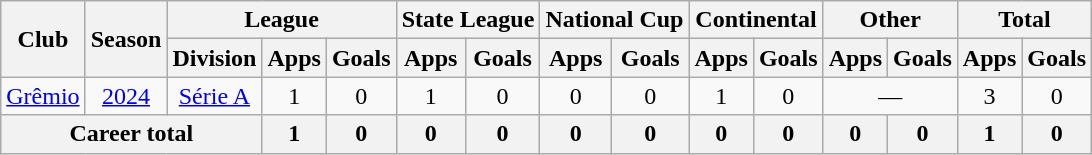<table class="wikitable" style="text-align:center">
<tr>
<th rowspan="2">Club</th>
<th rowspan="2">Season</th>
<th colspan="3">League</th>
<th colspan="2">State League</th>
<th colspan="2">National Cup</th>
<th colspan="2">Continental</th>
<th colspan="2">Other</th>
<th colspan="2">Total</th>
</tr>
<tr>
<th>Division</th>
<th>Apps</th>
<th>Goals</th>
<th>Apps</th>
<th>Goals</th>
<th>Apps</th>
<th>Goals</th>
<th>Apps</th>
<th>Goals</th>
<th>Apps</th>
<th>Goals</th>
<th>Apps</th>
<th>Goals</th>
</tr>
<tr>
<td><a href='#'>Grêmio</a></td>
<td><a href='#'>2024</a></td>
<td><a href='#'>Série A</a></td>
<td>1</td>
<td>0</td>
<td>1</td>
<td>0</td>
<td>0</td>
<td>0</td>
<td>1</td>
<td>0</td>
<td colspan="2">—</td>
<td>3</td>
<td>0</td>
</tr>
<tr>
<th colspan="3">Career total</th>
<th>1</th>
<th>0</th>
<th>0</th>
<th>0</th>
<th>0</th>
<th>0</th>
<th>0</th>
<th>0</th>
<th>0</th>
<th>0</th>
<th>1</th>
<th>0</th>
</tr>
</table>
